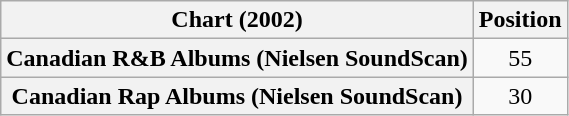<table class="wikitable plainrowheaders">
<tr>
<th>Chart (2002)</th>
<th>Position</th>
</tr>
<tr>
<th scope="row">Canadian R&B Albums (Nielsen SoundScan)</th>
<td align="center">55</td>
</tr>
<tr>
<th scope="row">Canadian Rap Albums (Nielsen SoundScan)</th>
<td align="center">30</td>
</tr>
</table>
